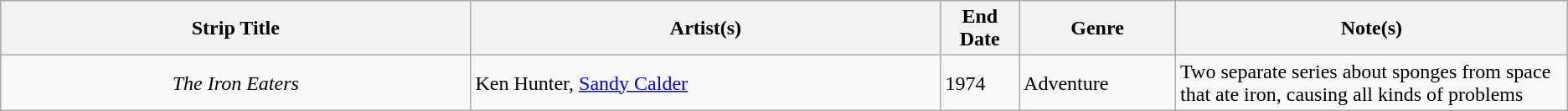<table class="wikitable sortable">
<tr>
<th width=30%>Strip Title</th>
<th width=30%>Artist(s)</th>
<th width=5%>End Date</th>
<th width=10%>Genre</th>
<th width=25%>Note(s)</th>
</tr>
<tr>
<td align=center><em>The Iron Eaters</em></td>
<td>Ken Hunter, <a href='#'>Sandy Calder</a></td>
<td>1974</td>
<td>Adventure</td>
<td>Two separate series about sponges from space that ate iron, causing all kinds of problems</td>
</tr>
</table>
